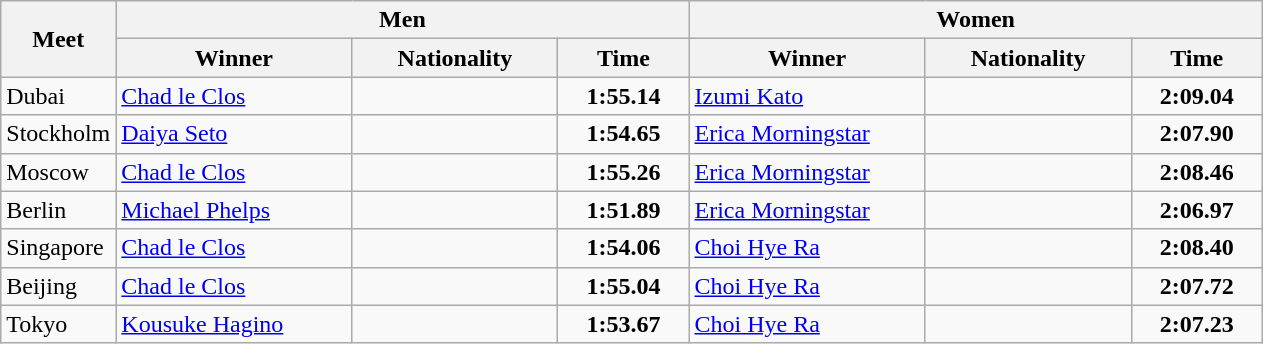<table class="wikitable">
<tr>
<th rowspan="2">Meet</th>
<th colspan="3">Men</th>
<th colspan="3">Women</th>
</tr>
<tr>
<th width=150>Winner</th>
<th width=130>Nationality</th>
<th width=80>Time</th>
<th width=150>Winner</th>
<th width=130>Nationality</th>
<th width=80>Time</th>
</tr>
<tr>
<td>Dubai</td>
<td><a href='#'>Chad le Clos</a></td>
<td></td>
<td align=center><strong>1:55.14</strong></td>
<td><a href='#'>Izumi Kato</a></td>
<td></td>
<td align=center><strong>2:09.04</strong></td>
</tr>
<tr>
<td>Stockholm</td>
<td><a href='#'>Daiya Seto</a></td>
<td></td>
<td align=center><strong>1:54.65</strong></td>
<td><a href='#'>Erica Morningstar</a></td>
<td></td>
<td align=center><strong>2:07.90</strong></td>
</tr>
<tr>
<td>Moscow</td>
<td><a href='#'>Chad le Clos</a></td>
<td></td>
<td align=center><strong>1:55.26</strong></td>
<td><a href='#'>Erica Morningstar</a></td>
<td></td>
<td align=center><strong>2:08.46</strong></td>
</tr>
<tr>
<td>Berlin</td>
<td><a href='#'>Michael Phelps</a></td>
<td></td>
<td align=center><strong>1:51.89</strong></td>
<td><a href='#'>Erica Morningstar</a></td>
<td></td>
<td align=center><strong>2:06.97</strong></td>
</tr>
<tr>
<td>Singapore</td>
<td><a href='#'>Chad le Clos</a></td>
<td></td>
<td align=center><strong>1:54.06</strong></td>
<td><a href='#'>Choi Hye Ra</a></td>
<td></td>
<td align=center><strong>2:08.40</strong></td>
</tr>
<tr>
<td>Beijing</td>
<td><a href='#'>Chad le Clos</a></td>
<td></td>
<td align=center><strong>1:55.04</strong></td>
<td><a href='#'>Choi Hye Ra</a></td>
<td></td>
<td align=center><strong>2:07.72</strong></td>
</tr>
<tr>
<td>Tokyo</td>
<td><a href='#'>Kousuke Hagino</a></td>
<td></td>
<td align=center><strong>1:53.67</strong></td>
<td><a href='#'>Choi Hye Ra</a></td>
<td></td>
<td align=center><strong>2:07.23</strong></td>
</tr>
</table>
